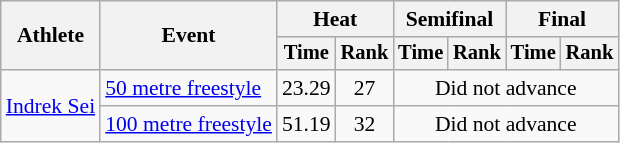<table class=wikitable style="font-size:90%">
<tr>
<th rowspan="2">Athlete</th>
<th rowspan="2">Event</th>
<th colspan="2">Heat</th>
<th colspan="2">Semifinal</th>
<th colspan="2">Final</th>
</tr>
<tr style="font-size:95%">
<th>Time</th>
<th>Rank</th>
<th>Time</th>
<th>Rank</th>
<th>Time</th>
<th>Rank</th>
</tr>
<tr align=center>
<td align=left rowspan=2><a href='#'>Indrek Sei</a></td>
<td align=left><a href='#'>50 metre freestyle</a></td>
<td>23.29</td>
<td>27</td>
<td colspan=4>Did not advance</td>
</tr>
<tr align=center>
<td align=left><a href='#'>100 metre freestyle</a></td>
<td>51.19</td>
<td>32</td>
<td colspan=4>Did not advance</td>
</tr>
</table>
